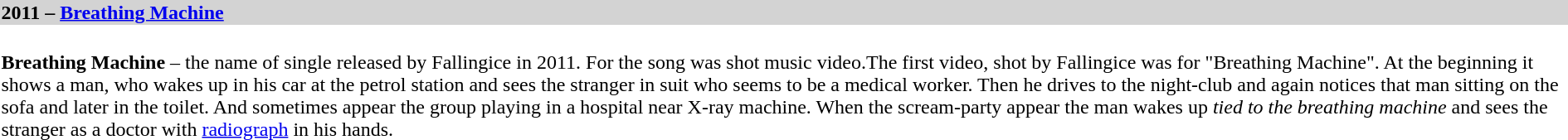<table class="collapsible collapsed" width=100%>
<tr>
<th bgcolor="LightGrey" align="left"><strong>2011 – <a href='#'>Breathing Machine</a></strong></th>
</tr>
<tr>
<td><br><strong>Breathing Machine</strong> – the name of single released by Fallingice in 2011. For the song was shot music video.The first video, shot by Fallingice was for "Breathing Machine". At the beginning it shows a man, who wakes up in his car at the petrol station and sees the stranger in suit who seems to be a medical worker. Then he drives to the night-club and again notices that man sitting on the sofa and later in the toilet. And sometimes appear the group playing in a hospital near X-ray machine. When the scream-party appear the man wakes up <em>tied to the breathing machine</em> and sees the stranger as a doctor with <a href='#'>radiograph</a> in his hands.</td>
</tr>
</table>
